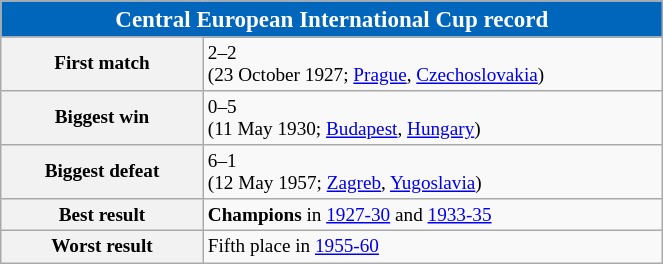<table class="wikitable collapsible collapsed" style="width:35%;font-size:80%">
<tr style="color:white">
<th style="background:#0066bc;width:20%" colspan="6"><big>Central European International Cup record</big></th>
</tr>
<tr>
<th width=10%>First match</th>
<td width=23%><div> 2–2 <br> (23 October 1927; <a href='#'>Prague</a>, <a href='#'>Czechoslovakia</a>)</div></td>
</tr>
<tr>
<th width=10%>Biggest win</th>
<td width=23%><div> 0–5 <br> (11 May 1930; <a href='#'>Budapest</a>, <a href='#'>Hungary</a>)</div></td>
</tr>
<tr>
<th width=10%>Biggest defeat</th>
<td width=23%><div> 6–1 <br> (12 May 1957; <a href='#'>Zagreb</a>, <a href='#'>Yugoslavia</a>)</div></td>
</tr>
<tr>
<th width=10%>Best result</th>
<td width=23%><div><strong>Champions</strong> in <a href='#'>1927-30</a> and <a href='#'>1933-35</a></div></td>
</tr>
<tr>
<th width=10%>Worst result</th>
<td width=23%><div>Fifth place in <a href='#'>1955-60</a></div></td>
</tr>
</table>
